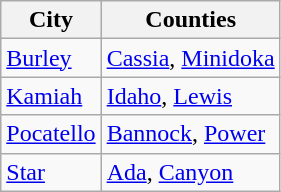<table class="wikitable sortable">
<tr>
<th>City</th>
<th>Counties</th>
</tr>
<tr>
<td><a href='#'>Burley</a></td>
<td><a href='#'>Cassia</a>, <a href='#'>Minidoka</a></td>
</tr>
<tr>
<td><a href='#'>Kamiah</a></td>
<td><a href='#'>Idaho</a>, <a href='#'>Lewis</a></td>
</tr>
<tr>
<td><a href='#'>Pocatello</a></td>
<td><a href='#'>Bannock</a>, <a href='#'>Power</a></td>
</tr>
<tr>
<td><a href='#'>Star</a></td>
<td><a href='#'>Ada</a>, <a href='#'>Canyon</a></td>
</tr>
</table>
